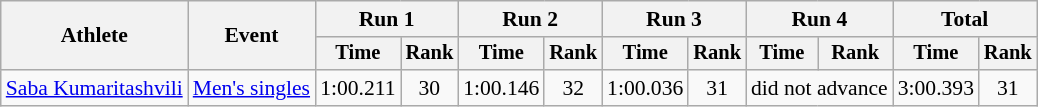<table class="wikitable" style="font-size:90%">
<tr>
<th rowspan="2">Athlete</th>
<th rowspan="2">Event</th>
<th colspan=2>Run 1</th>
<th colspan=2>Run 2</th>
<th colspan=2>Run 3</th>
<th colspan=2>Run 4</th>
<th colspan=2>Total</th>
</tr>
<tr style="font-size:95%">
<th>Time</th>
<th>Rank</th>
<th>Time</th>
<th>Rank</th>
<th>Time</th>
<th>Rank</th>
<th>Time</th>
<th>Rank</th>
<th>Time</th>
<th>Rank</th>
</tr>
<tr align=center>
<td align=left><a href='#'>Saba Kumaritashvili</a></td>
<td align=left><a href='#'>Men's singles</a></td>
<td>1:00.211</td>
<td>30</td>
<td>1:00.146</td>
<td>32</td>
<td>1:00.036</td>
<td>31</td>
<td colspan=2>did not advance</td>
<td>3:00.393</td>
<td>31</td>
</tr>
</table>
